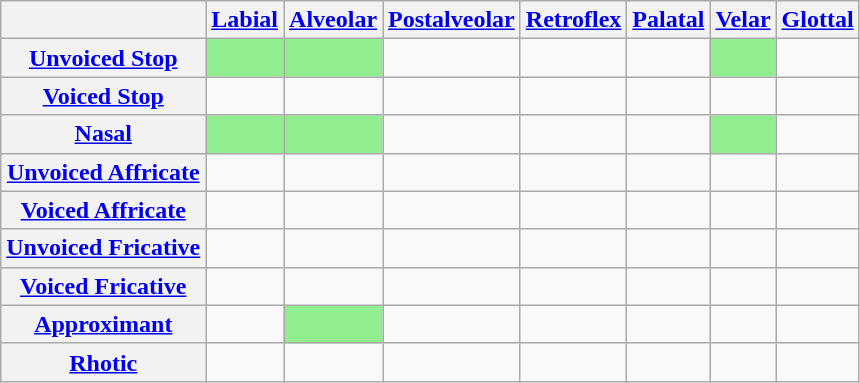<table class="wikitable">
<tr>
<th></th>
<th colspan="2"><a href='#'>Labial</a></th>
<th colspan="2"><a href='#'>Alveolar</a></th>
<th colspan="2"><a href='#'>Postalveolar</a></th>
<th colspan="2"><a href='#'>Retroflex</a></th>
<th colspan="2"><a href='#'>Palatal</a></th>
<th colspan="2"><a href='#'>Velar</a></th>
<th colspan="2"><a href='#'>Glottal</a></th>
</tr>
<tr align="center">
<th><a href='#'>Unvoiced Stop</a></th>
<td colspan="2" style="background:lightgreen"></td>
<td colspan="2" style="background:lightgreen"></td>
<td colspan="2"></td>
<td colspan="2"></td>
<td colspan="2"></td>
<td colspan="2" style="background:lightgreen"></td>
<td colspan="2"></td>
</tr>
<tr align="center">
<th><a href='#'>Voiced Stop</a></th>
<td colspan="2"></td>
<td colspan="2"></td>
<td colspan="2"></td>
<td colspan="2"></td>
<td colspan="2"></td>
<td colspan="2"></td>
<td colspan="2"></td>
</tr>
<tr align="center">
<th><a href='#'>Nasal</a></th>
<td colspan="2" style="background:lightgreen"></td>
<td colspan="2" style="background:lightgreen"></td>
<td colspan="2"></td>
<td colspan="2"></td>
<td colspan="2"></td>
<td colspan="2" style="background:lightgreen"></td>
<td colspan="2"></td>
</tr>
<tr align="center">
<th><a href='#'>Unvoiced Affricate</a></th>
<td colspan="2"></td>
<td colspan="2"></td>
<td colspan="2"></td>
<td colspan="2"></td>
<td colspan="2"></td>
<td colspan="2"></td>
<td colspan="2"></td>
</tr>
<tr align="center">
<th><a href='#'>Voiced Affricate</a></th>
<td colspan="2"></td>
<td colspan="2"></td>
<td colspan="2"></td>
<td colspan="2"></td>
<td colspan="2"></td>
<td colspan="2"></td>
<td colspan="2"></td>
</tr>
<tr align="center">
<th><a href='#'>Unvoiced Fricative</a></th>
<td colspan="2"></td>
<td colspan="2"></td>
<td colspan="2"></td>
<td colspan="2"></td>
<td colspan="2"></td>
<td colspan="2"></td>
<td colspan="2"></td>
</tr>
<tr align="center">
<th><a href='#'>Voiced Fricative</a></th>
<td colspan="2"></td>
<td colspan="2"></td>
<td colspan="2"></td>
<td colspan="2"></td>
<td colspan="2"></td>
<td colspan="2"></td>
<td colspan="2"></td>
</tr>
<tr align="center">
<th><a href='#'>Approximant</a></th>
<td colspan="2"></td>
<td colspan="2" style="background:lightgreen"></td>
<td colspan="2"></td>
<td colspan="2"></td>
<td colspan="2"></td>
<td colspan="2"></td>
<td colspan="2"></td>
</tr>
<tr align="center">
<th><a href='#'>Rhotic</a></th>
<td colspan="2"></td>
<td colspan="2"></td>
<td colspan="2"></td>
<td colspan="2"></td>
<td colspan="2"></td>
<td colspan="2"></td>
<td colspan="2"></td>
</tr>
</table>
